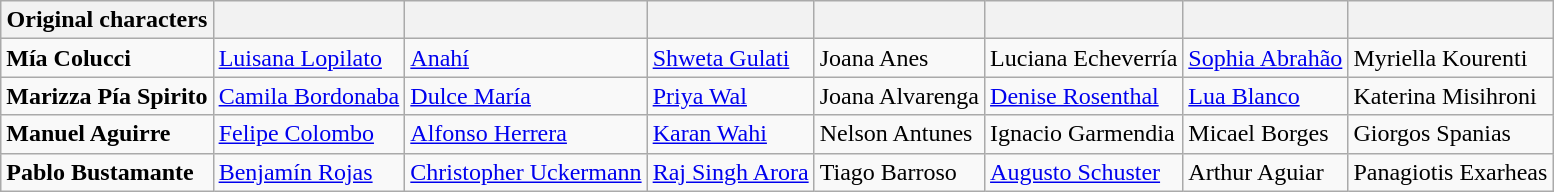<table class="wikitable">
<tr>
<th>Original characters</th>
<th></th>
<th></th>
<th></th>
<th></th>
<th></th>
<th></th>
<th></th>
</tr>
<tr>
<td><strong>Mía Colucci</strong></td>
<td><a href='#'>Luisana Lopilato</a></td>
<td><a href='#'>Anahí</a></td>
<td><a href='#'>Shweta Gulati</a></td>
<td>Joana Anes</td>
<td>Luciana Echeverría</td>
<td><a href='#'>Sophia Abrahão</a></td>
<td>Myriella Kourenti</td>
</tr>
<tr>
<td><strong>Marizza Pía Spirito</strong></td>
<td><a href='#'>Camila Bordonaba</a></td>
<td><a href='#'>Dulce María</a></td>
<td><a href='#'>Priya Wal</a></td>
<td>Joana Alvarenga</td>
<td><a href='#'>Denise Rosenthal</a></td>
<td><a href='#'>Lua Blanco</a></td>
<td>Katerina Misihroni</td>
</tr>
<tr>
<td><strong>Manuel Aguirre</strong></td>
<td><a href='#'>Felipe Colombo</a></td>
<td><a href='#'>Alfonso Herrera</a></td>
<td><a href='#'>Karan Wahi</a></td>
<td>Nelson Antunes</td>
<td>Ignacio Garmendia</td>
<td>Micael Borges</td>
<td>Giorgos Spanias</td>
</tr>
<tr>
<td><strong>Pablo Bustamante</strong></td>
<td><a href='#'>Benjamín Rojas</a></td>
<td><a href='#'>Christopher Uckermann</a></td>
<td><a href='#'>Raj Singh Arora</a></td>
<td>Tiago Barroso</td>
<td><a href='#'>Augusto Schuster</a></td>
<td>Arthur Aguiar</td>
<td>Panagiotis Exarheas</td>
</tr>
</table>
